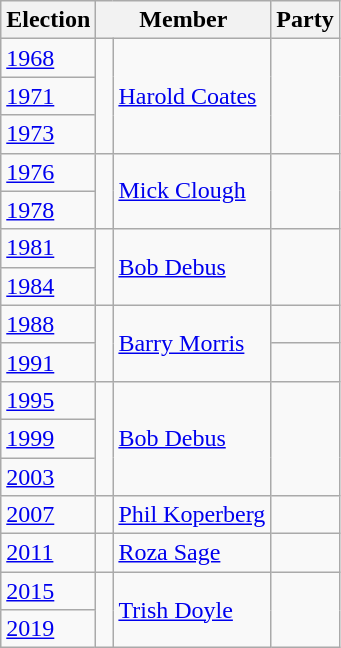<table class="wikitable">
<tr>
<th>Election</th>
<th colspan="2">Member</th>
<th>Party</th>
</tr>
<tr>
<td><a href='#'>1968</a></td>
<td rowspan="3" > </td>
<td rowspan="3"><a href='#'>Harold Coates</a></td>
<td rowspan="3"></td>
</tr>
<tr>
<td><a href='#'>1971</a></td>
</tr>
<tr>
<td><a href='#'>1973</a></td>
</tr>
<tr>
<td><a href='#'>1976</a></td>
<td rowspan="2" > </td>
<td rowspan="2"><a href='#'>Mick Clough</a></td>
<td rowspan="2"></td>
</tr>
<tr>
<td><a href='#'>1978</a></td>
</tr>
<tr>
<td><a href='#'>1981</a></td>
<td rowspan="2" > </td>
<td rowspan="2"><a href='#'>Bob Debus</a></td>
<td rowspan="2"></td>
</tr>
<tr>
<td><a href='#'>1984</a></td>
</tr>
<tr>
<td><a href='#'>1988</a></td>
<td rowspan="2" > </td>
<td rowspan="2"><a href='#'>Barry Morris</a></td>
<td></td>
</tr>
<tr>
<td><a href='#'>1991</a></td>
<td></td>
</tr>
<tr>
<td><a href='#'>1995</a></td>
<td rowspan="3" > </td>
<td rowspan="3"><a href='#'>Bob Debus</a></td>
<td rowspan="3"></td>
</tr>
<tr>
<td><a href='#'>1999</a></td>
</tr>
<tr>
<td><a href='#'>2003</a></td>
</tr>
<tr>
<td><a href='#'>2007</a></td>
<td> </td>
<td><a href='#'>Phil Koperberg</a></td>
<td></td>
</tr>
<tr>
<td><a href='#'>2011</a></td>
<td> </td>
<td><a href='#'>Roza Sage</a></td>
<td></td>
</tr>
<tr>
<td><a href='#'>2015</a></td>
<td rowspan="2" > </td>
<td rowspan="2"><a href='#'>Trish Doyle</a></td>
<td rowspan="2"></td>
</tr>
<tr>
<td><a href='#'>2019</a></td>
</tr>
</table>
